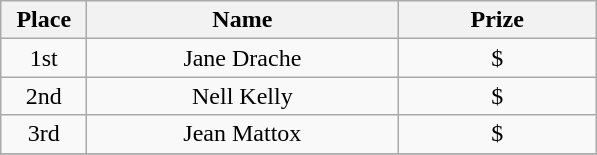<table class="wikitable">
<tr>
<th width="50">Place</th>
<th width="200">Name</th>
<th width="125">Prize</th>
</tr>
<tr>
<td align = "center">1st</td>
<td align = "center">Jane Drache</td>
<td align = "center">$</td>
</tr>
<tr>
<td align = "center">2nd</td>
<td align = "center">Nell Kelly</td>
<td align = "center">$</td>
</tr>
<tr>
<td align = "center">3rd</td>
<td align = "center">Jean Mattox</td>
<td align = "center">$</td>
</tr>
<tr>
</tr>
</table>
